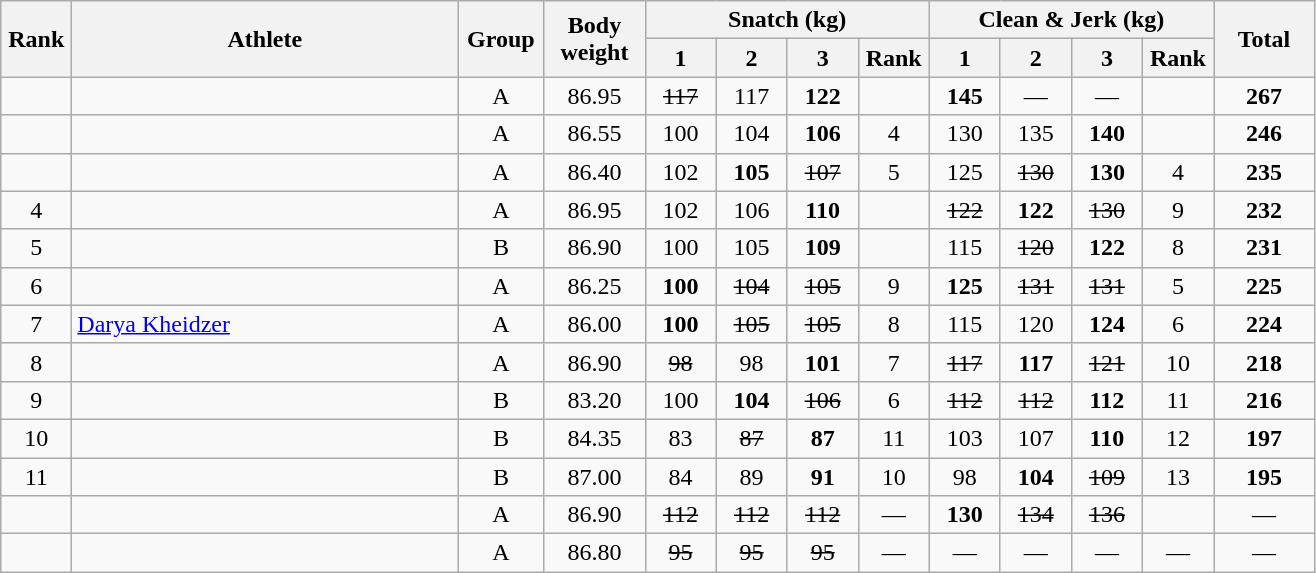<table class = "wikitable" style="text-align:center;">
<tr>
<th rowspan=2 width=40>Rank</th>
<th rowspan=2 width=250>Athlete</th>
<th rowspan=2 width=50>Group</th>
<th rowspan=2 width=60>Body weight</th>
<th colspan=4>Snatch (kg)</th>
<th colspan=4>Clean & Jerk (kg)</th>
<th rowspan=2 width=60>Total</th>
</tr>
<tr>
<th width=40>1</th>
<th width=40>2</th>
<th width=40>3</th>
<th width=40>Rank</th>
<th width=40>1</th>
<th width=40>2</th>
<th width=40>3</th>
<th width=40>Rank</th>
</tr>
<tr>
<td></td>
<td align=left></td>
<td>A</td>
<td>86.95</td>
<td><s>117</s></td>
<td>117</td>
<td><strong>122</strong></td>
<td></td>
<td><strong>145</strong></td>
<td>—</td>
<td>—</td>
<td></td>
<td><strong>267</strong></td>
</tr>
<tr>
<td></td>
<td align=left></td>
<td>A</td>
<td>86.55</td>
<td>100</td>
<td>104</td>
<td><strong>106</strong></td>
<td>4</td>
<td>130</td>
<td>135</td>
<td><strong>140</strong></td>
<td></td>
<td><strong>246</strong></td>
</tr>
<tr>
<td></td>
<td align=left></td>
<td>A</td>
<td>86.40</td>
<td>102</td>
<td><strong>105</strong></td>
<td><s>107</s></td>
<td>5</td>
<td>125</td>
<td><s>130</s></td>
<td><strong>130</strong></td>
<td>4</td>
<td><strong>235</strong></td>
</tr>
<tr>
<td>4</td>
<td align=left></td>
<td>A</td>
<td>86.95</td>
<td>102</td>
<td>106</td>
<td><strong>110</strong></td>
<td></td>
<td><s>122</s></td>
<td><strong>122</strong></td>
<td><s>130</s></td>
<td>9</td>
<td><strong>232</strong></td>
</tr>
<tr>
<td>5</td>
<td align=left></td>
<td>B</td>
<td>86.90</td>
<td>100</td>
<td>105</td>
<td><strong>109</strong></td>
<td></td>
<td>115</td>
<td><s>120</s></td>
<td><strong>122</strong></td>
<td>8</td>
<td><strong>231</strong></td>
</tr>
<tr>
<td>6</td>
<td align=left></td>
<td>A</td>
<td>86.25</td>
<td><strong>100</strong></td>
<td><s>104</s></td>
<td><s>105</s></td>
<td>9</td>
<td><strong>125</strong></td>
<td><s>131</s></td>
<td><s>131</s></td>
<td>5</td>
<td><strong>225</strong></td>
</tr>
<tr>
<td>7</td>
<td align=left> <a href='#'>Darya Kheidzer</a> </td>
<td>A</td>
<td>86.00</td>
<td><strong>100</strong></td>
<td><s>105</s></td>
<td><s>105</s></td>
<td>8</td>
<td>115</td>
<td>120</td>
<td><strong>124</strong></td>
<td>6</td>
<td><strong>224</strong></td>
</tr>
<tr>
<td>8</td>
<td align=left></td>
<td>A</td>
<td>86.90</td>
<td><s>98</s></td>
<td>98</td>
<td><strong>101</strong></td>
<td>7</td>
<td><s>117</s></td>
<td><strong>117</strong></td>
<td><s>121</s></td>
<td>10</td>
<td><strong>218</strong></td>
</tr>
<tr>
<td>9</td>
<td align=left></td>
<td>B</td>
<td>83.20</td>
<td>100</td>
<td><strong>104</strong></td>
<td><s>106</s></td>
<td>6</td>
<td><s>112</s></td>
<td><s>112</s></td>
<td><strong>112</strong></td>
<td>11</td>
<td><strong>216</strong></td>
</tr>
<tr>
<td>10</td>
<td align=left></td>
<td>B</td>
<td>84.35</td>
<td>83</td>
<td><s>87</s></td>
<td><strong>87</strong></td>
<td>11</td>
<td>103</td>
<td>107</td>
<td><strong>110</strong></td>
<td>12</td>
<td><strong>197</strong></td>
</tr>
<tr>
<td>11</td>
<td align=left></td>
<td>B</td>
<td>87.00</td>
<td>84</td>
<td>89</td>
<td><strong>91</strong></td>
<td>10</td>
<td>98</td>
<td><strong>104</strong></td>
<td><s>109</s></td>
<td>13</td>
<td><strong>195</strong></td>
</tr>
<tr>
<td></td>
<td align=left></td>
<td>A</td>
<td>86.90</td>
<td><s>112</s></td>
<td><s>112</s></td>
<td><s>112</s></td>
<td>—</td>
<td><strong>130</strong></td>
<td><s>134</s></td>
<td><s>136</s></td>
<td></td>
<td>—</td>
</tr>
<tr>
<td></td>
<td align=left></td>
<td>A</td>
<td>86.80</td>
<td><s>95</s></td>
<td><s>95</s></td>
<td><s>95</s></td>
<td>—</td>
<td>—</td>
<td>—</td>
<td>—</td>
<td>—</td>
<td>—</td>
</tr>
</table>
